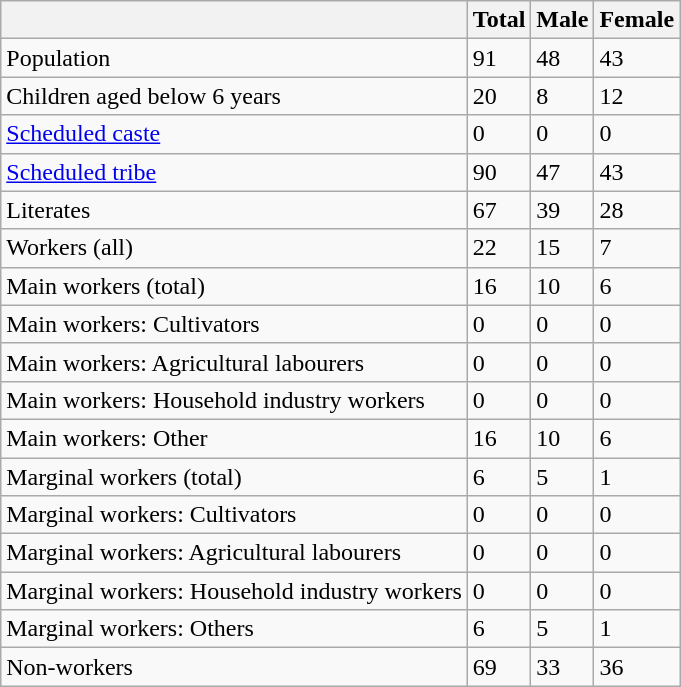<table class="wikitable sortable">
<tr>
<th></th>
<th>Total</th>
<th>Male</th>
<th>Female</th>
</tr>
<tr>
<td>Population</td>
<td>91</td>
<td>48</td>
<td>43</td>
</tr>
<tr>
<td>Children aged below 6 years</td>
<td>20</td>
<td>8</td>
<td>12</td>
</tr>
<tr>
<td><a href='#'>Scheduled caste</a></td>
<td>0</td>
<td>0</td>
<td>0</td>
</tr>
<tr>
<td><a href='#'>Scheduled tribe</a></td>
<td>90</td>
<td>47</td>
<td>43</td>
</tr>
<tr>
<td>Literates</td>
<td>67</td>
<td>39</td>
<td>28</td>
</tr>
<tr>
<td>Workers (all)</td>
<td>22</td>
<td>15</td>
<td>7</td>
</tr>
<tr>
<td>Main workers (total)</td>
<td>16</td>
<td>10</td>
<td>6</td>
</tr>
<tr>
<td>Main workers: Cultivators</td>
<td>0</td>
<td>0</td>
<td>0</td>
</tr>
<tr>
<td>Main workers: Agricultural labourers</td>
<td>0</td>
<td>0</td>
<td>0</td>
</tr>
<tr>
<td>Main workers: Household industry workers</td>
<td>0</td>
<td>0</td>
<td>0</td>
</tr>
<tr>
<td>Main workers: Other</td>
<td>16</td>
<td>10</td>
<td>6</td>
</tr>
<tr>
<td>Marginal workers (total)</td>
<td>6</td>
<td>5</td>
<td>1</td>
</tr>
<tr>
<td>Marginal workers: Cultivators</td>
<td>0</td>
<td>0</td>
<td>0</td>
</tr>
<tr>
<td>Marginal workers: Agricultural labourers</td>
<td>0</td>
<td>0</td>
<td>0</td>
</tr>
<tr>
<td>Marginal workers: Household industry workers</td>
<td>0</td>
<td>0</td>
<td>0</td>
</tr>
<tr>
<td>Marginal workers: Others</td>
<td>6</td>
<td>5</td>
<td>1</td>
</tr>
<tr>
<td>Non-workers</td>
<td>69</td>
<td>33</td>
<td>36</td>
</tr>
</table>
